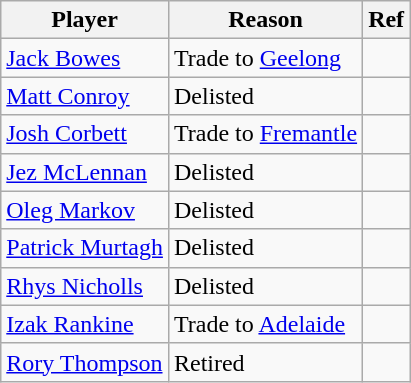<table class="wikitable">
<tr>
<th>Player</th>
<th>Reason</th>
<th>Ref</th>
</tr>
<tr>
<td><a href='#'>Jack Bowes</a></td>
<td>Trade to <a href='#'>Geelong</a></td>
<td></td>
</tr>
<tr>
<td><a href='#'>Matt Conroy</a></td>
<td>Delisted</td>
<td></td>
</tr>
<tr>
<td><a href='#'>Josh Corbett</a></td>
<td>Trade to <a href='#'>Fremantle</a></td>
<td></td>
</tr>
<tr>
<td><a href='#'>Jez McLennan</a></td>
<td>Delisted</td>
<td></td>
</tr>
<tr>
<td><a href='#'>Oleg Markov</a></td>
<td>Delisted</td>
<td></td>
</tr>
<tr>
<td><a href='#'>Patrick Murtagh</a></td>
<td>Delisted</td>
<td></td>
</tr>
<tr>
<td><a href='#'>Rhys Nicholls</a></td>
<td>Delisted</td>
<td></td>
</tr>
<tr>
<td><a href='#'>Izak Rankine</a></td>
<td>Trade to <a href='#'>Adelaide</a></td>
<td></td>
</tr>
<tr>
<td><a href='#'>Rory Thompson</a></td>
<td>Retired</td>
<td></td>
</tr>
</table>
